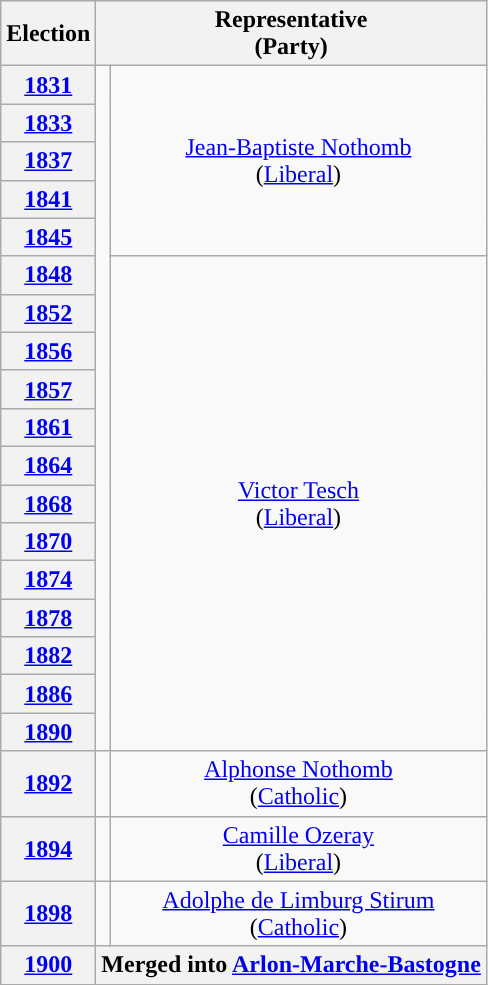<table class="wikitable" style="text-align:center">
<tr>
<th>Election</th>
<th colspan=2>Representative<br>(Party)</th>
</tr>
<tr>
<th><a href='#'>1831</a></th>
<td rowspan=18; style="background-color: "></td>
<td rowspan=5><a href='#'>Jean-Baptiste Nothomb</a><br>(<a href='#'>Liberal</a>)</td>
</tr>
<tr>
<th><a href='#'>1833</a></th>
</tr>
<tr>
<th><a href='#'>1837</a></th>
</tr>
<tr>
<th><a href='#'>1841</a></th>
</tr>
<tr>
<th><a href='#'>1845</a></th>
</tr>
<tr>
<th><a href='#'>1848</a></th>
<td rowspan=13><a href='#'>Victor Tesch</a><br>(<a href='#'>Liberal</a>)</td>
</tr>
<tr>
<th><a href='#'>1852</a></th>
</tr>
<tr>
<th><a href='#'>1856</a></th>
</tr>
<tr>
<th><a href='#'>1857</a></th>
</tr>
<tr>
<th><a href='#'>1861</a></th>
</tr>
<tr>
<th><a href='#'>1864</a></th>
</tr>
<tr>
<th><a href='#'>1868</a></th>
</tr>
<tr>
<th><a href='#'>1870</a></th>
</tr>
<tr>
<th><a href='#'>1874</a></th>
</tr>
<tr>
<th><a href='#'>1878</a></th>
</tr>
<tr>
<th><a href='#'>1882</a></th>
</tr>
<tr>
<th><a href='#'>1886</a></th>
</tr>
<tr>
<th><a href='#'>1890</a></th>
</tr>
<tr>
<th><a href='#'>1892</a></th>
<td rowspan=1; style="background-color: "></td>
<td rowspan=1><a href='#'>Alphonse Nothomb</a><br>(<a href='#'>Catholic</a>)</td>
</tr>
<tr>
<th><a href='#'>1894</a></th>
<td rowspan=1; style="background-color: "></td>
<td rowspan=1><a href='#'>Camille Ozeray</a><br>(<a href='#'>Liberal</a>)</td>
</tr>
<tr>
<th><a href='#'>1898</a></th>
<td rowspan=1; style="background-color: "></td>
<td rowspan=1><a href='#'>Adolphe de Limburg Stirum</a><br>(<a href='#'>Catholic</a>)</td>
</tr>
<tr>
<th><a href='#'>1900</a></th>
<th colspan=2>Merged into <a href='#'>Arlon-Marche-Bastogne</a></th>
</tr>
</table>
